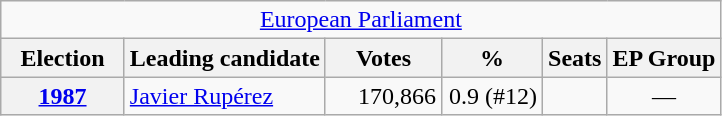<table class="wikitable" style="text-align:right;">
<tr>
<td colspan="6" align="center"><a href='#'>European Parliament</a></td>
</tr>
<tr>
<th style="width:75px;">Election</th>
<th>Leading candidate</th>
<th style="width:70px;">Votes</th>
<th style="width:60px;">%</th>
<th>Seats</th>
<th>EP Group</th>
</tr>
<tr>
<th><a href='#'>1987</a></th>
<td style="text-align:left;"><a href='#'>Javier Rupérez</a></td>
<td>170,866</td>
<td>0.9 (#12)</td>
<td></td>
<td style="text-align:center;">—</td>
</tr>
</table>
